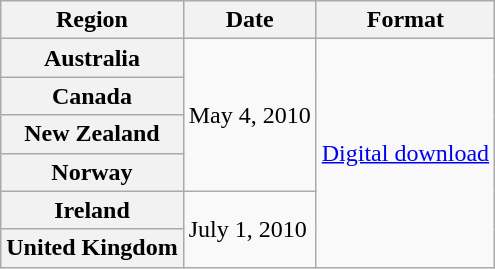<table class="wikitable plainrowheaders" border="1">
<tr>
<th>Region</th>
<th>Date</th>
<th>Format</th>
</tr>
<tr>
<th scope="row">Australia</th>
<td rowspan="4">May 4, 2010</td>
<td rowspan="6"><a href='#'>Digital download</a></td>
</tr>
<tr>
<th scope="row">Canada</th>
</tr>
<tr>
<th scope="row">New Zealand</th>
</tr>
<tr>
<th scope="row">Norway</th>
</tr>
<tr>
<th scope="row">Ireland</th>
<td rowspan="2">July 1, 2010</td>
</tr>
<tr>
<th scope="row">United Kingdom</th>
</tr>
</table>
